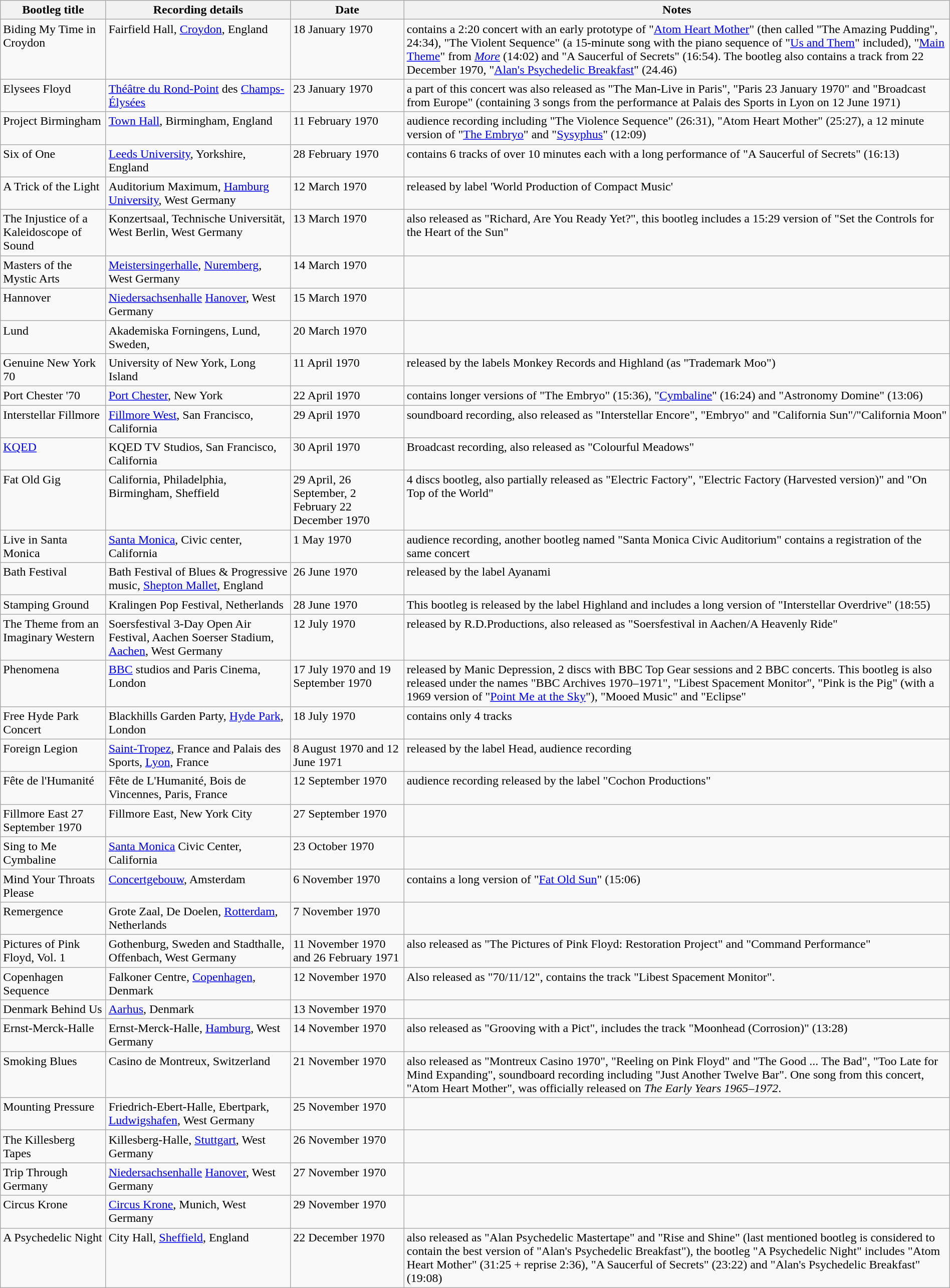<table class="wikitable" style="width:100%; padding:6px; align:center;">
<tr>
<th>Bootleg title</th>
<th>Recording details</th>
<th>Date</th>
<th>Notes</th>
</tr>
<tr>
<td valign="top">Biding My Time in Croydon</td>
<td valign="top">Fairfield Hall, <a href='#'>Croydon</a>, England</td>
<td valign="top">18 January 1970</td>
<td valign="top">contains a 2:20 concert with an early prototype of "<a href='#'>Atom Heart Mother</a>" (then called "The Amazing Pudding", 24:34), "The Violent Sequence" (a 15-minute song with the piano sequence of "<a href='#'>Us and Them</a>" included), "<a href='#'>Main Theme</a>" from <em><a href='#'>More</a></em> (14:02) and "A Saucerful of Secrets" (16:54). The bootleg also contains a track from 22 December 1970, "<a href='#'>Alan's Psychedelic Breakfast</a>" (24.46)</td>
</tr>
<tr>
<td valign="top">Elysees Floyd</td>
<td valign="top"><a href='#'>Théâtre du Rond-Point</a> des <a href='#'>Champs-Élysées</a></td>
<td valign="top">23 January 1970</td>
<td valign="top">a part of this concert was also released as "The Man-Live in Paris", "Paris 23 January 1970" and "Broadcast from Europe" (containing 3 songs from the performance at Palais des Sports in Lyon on 12 June 1971)</td>
</tr>
<tr>
<td valign="top">Project Birmingham</td>
<td valign="top"><a href='#'>Town Hall</a>, Birmingham, England</td>
<td valign="top">11 February 1970</td>
<td valign="top">audience recording including "The Violence Sequence" (26:31), "Atom Heart Mother" (25:27), a 12 minute version of "<a href='#'>The Embryo</a>" and "<a href='#'>Sysyphus</a>" (12:09)</td>
</tr>
<tr>
<td valign="top">Six of One</td>
<td valign="top"><a href='#'>Leeds University</a>, Yorkshire, England</td>
<td valign="top">28 February 1970</td>
<td valign="top">contains 6 tracks of over 10 minutes each with a long performance of "A Saucerful of Secrets" (16:13)</td>
</tr>
<tr>
<td valign="top">A Trick of the Light</td>
<td valign="top">Auditorium Maximum, <a href='#'>Hamburg University</a>, West Germany</td>
<td valign="top">12 March 1970</td>
<td valign="top">released by label 'World Production of Compact Music'</td>
</tr>
<tr>
<td valign="top">The Injustice of a Kaleidoscope of Sound</td>
<td valign="top">Konzertsaal, Technische Universität, West Berlin, West Germany</td>
<td valign="top">13 March 1970</td>
<td valign="top">also released as "Richard, Are You Ready Yet?", this bootleg includes a 15:29 version of "Set the Controls for the Heart of the Sun"</td>
</tr>
<tr>
<td valign="top">Masters of the Mystic Arts</td>
<td valign="top"><a href='#'>Meistersingerhalle</a>, <a href='#'>Nuremberg</a>, West Germany</td>
<td valign="top">14 March 1970</td>
<td valign="top"></td>
</tr>
<tr>
<td valign="top">Hannover</td>
<td valign="top"><a href='#'>Niedersachsenhalle</a> <a href='#'>Hanover</a>, West Germany</td>
<td valign="top">15 March 1970</td>
<td valign="top"></td>
</tr>
<tr>
<td valign="top">Lund</td>
<td valign="top">Akademiska Forningens, Lund, Sweden,</td>
<td valign="top">20 March 1970</td>
<td valign="top"></td>
</tr>
<tr>
<td valign="top">Genuine New York 70</td>
<td valign="top">University of New York, Long Island</td>
<td valign="top">11 April 1970</td>
<td valign="top">released by the labels Monkey Records and Highland (as "Trademark Moo")</td>
</tr>
<tr>
<td valign="top">Port Chester '70</td>
<td valign="top"><a href='#'>Port Chester</a>, New York</td>
<td valign="top">22 April 1970</td>
<td valign="top">contains longer versions of "The Embryo" (15:36), "<a href='#'>Cymbaline</a>" (16:24) and "Astronomy Domine" (13:06)</td>
</tr>
<tr>
<td valign="top">Interstellar Fillmore</td>
<td valign="top"><a href='#'>Fillmore West</a>, San Francisco, California</td>
<td valign="top">29 April 1970</td>
<td valign="top">soundboard recording, also released as "Interstellar Encore", "Embryo" and "California Sun"/"California Moon"</td>
</tr>
<tr>
<td valign="top"><a href='#'>KQED</a></td>
<td valign="top">KQED TV Studios, San Francisco, California</td>
<td valign="top">30 April 1970</td>
<td valign="top">Broadcast recording, also released as "Colourful Meadows"</td>
</tr>
<tr>
<td valign="top">Fat Old Gig</td>
<td valign="top">California, Philadelphia, Birmingham, Sheffield</td>
<td valign="top">29 April, 26 September, 2 February 22 December 1970</td>
<td valign="top">4 discs bootleg, also partially released as "Electric Factory", "Electric Factory (Harvested version)" and "On Top of the World"</td>
</tr>
<tr>
<td valign="top">Live in Santa Monica</td>
<td valign="top"><a href='#'>Santa Monica</a>, Civic center, California</td>
<td valign="top">1 May 1970</td>
<td valign="top">audience recording, another bootleg named "Santa Monica Civic Auditorium" contains a registration of the same concert</td>
</tr>
<tr>
<td valign="top">Bath Festival</td>
<td valign="top">Bath Festival of Blues & Progressive music, <a href='#'>Shepton Mallet</a>, England</td>
<td valign="top">26 June 1970</td>
<td valign="top">released by the label Ayanami</td>
</tr>
<tr>
<td valign="top">Stamping Ground</td>
<td valign="top">Kralingen Pop Festival, Netherlands</td>
<td valign="top">28 June 1970</td>
<td valign="top">This bootleg is released by the label Highland and includes a long version of "Interstellar Overdrive" (18:55)</td>
</tr>
<tr>
<td valign="top">The Theme from an Imaginary Western</td>
<td valign="top">Soersfestival 3-Day Open Air Festival, Aachen Soerser Stadium, <a href='#'>Aachen</a>, West Germany</td>
<td valign="top">12 July 1970</td>
<td valign="top">released by R.D.Productions, also released as "Soersfestival in Aachen/A Heavenly Ride"</td>
</tr>
<tr>
<td valign="top">Phenomena</td>
<td valign="top"><a href='#'>BBC</a> studios and Paris Cinema, London</td>
<td valign="top">17 July 1970 and 19 September 1970</td>
<td valign="top">released by Manic Depression, 2 discs with BBC Top Gear sessions and 2 BBC concerts. This bootleg is also released under the names "BBC Archives 1970–1971", "Libest Spacement Monitor", "Pink is the Pig" (with a 1969 version of "<a href='#'>Point Me at the Sky</a>"), "Mooed Music" and "Eclipse"</td>
</tr>
<tr>
<td valign="top">Free Hyde Park Concert</td>
<td valign="top">Blackhills Garden Party, <a href='#'>Hyde Park</a>, London</td>
<td valign="top">18 July 1970</td>
<td valign="top">contains only 4 tracks</td>
</tr>
<tr>
<td valign="top">Foreign Legion</td>
<td valign="top"><a href='#'>Saint-Tropez</a>, France and Palais des Sports, <a href='#'>Lyon</a>, France</td>
<td valign="top">8 August 1970 and 12 June 1971</td>
<td valign="top">released by the label Head, audience recording</td>
</tr>
<tr>
<td valign="top">Fête de l'Humanité</td>
<td valign="top">Fête de L'Humanité, Bois de Vincennes, Paris, France</td>
<td valign="top">12 September 1970</td>
<td valign="top">audience recording released by the label "Cochon Productions"</td>
</tr>
<tr>
<td valign="top">Fillmore East 27 September 1970</td>
<td valign="top">Fillmore East, New York City</td>
<td valign="top">27 September 1970</td>
<td valign="top"></td>
</tr>
<tr>
<td valign="top">Sing to Me Cymbaline</td>
<td valign="top"><a href='#'>Santa Monica</a> Civic Center, California</td>
<td valign="top">23 October 1970</td>
<td valign="top"></td>
</tr>
<tr>
<td valign="top">Mind Your Throats Please</td>
<td valign="top"><a href='#'>Concertgebouw</a>, Amsterdam</td>
<td valign="top">6 November 1970</td>
<td valign="top">contains a long version of "<a href='#'>Fat Old Sun</a>" (15:06)</td>
</tr>
<tr>
<td valign="top">Remergence</td>
<td valign="top">Grote Zaal, De Doelen, <a href='#'>Rotterdam</a>, Netherlands</td>
<td valign="top">7 November 1970</td>
<td valign="top"></td>
</tr>
<tr>
<td valign="top">Pictures of Pink Floyd, Vol. 1</td>
<td valign="top">Gothenburg, Sweden and Stadthalle, Offenbach, West Germany</td>
<td valign="top">11 November 1970 and 26 February 1971</td>
<td valign="top">also released as "The Pictures of Pink Floyd: Restoration Project" and "Command Performance"</td>
</tr>
<tr>
<td valign="top">Copenhagen Sequence</td>
<td valign="top">Falkoner Centre, <a href='#'>Copenhagen</a>, Denmark</td>
<td valign="top">12 November 1970</td>
<td valign="top">Also released as "70/11/12", contains the track "Libest Spacement Monitor".</td>
</tr>
<tr>
<td valign="top">Denmark Behind Us</td>
<td valign="top"><a href='#'>Aarhus</a>, Denmark</td>
<td valign="top">13 November 1970</td>
<td valign="top"></td>
</tr>
<tr>
<td valign="top">Ernst-Merck-Halle</td>
<td valign="top">Ernst-Merck-Halle, <a href='#'>Hamburg</a>, West Germany</td>
<td valign="top">14 November 1970</td>
<td valign="top">also released as "Grooving with a Pict", includes the track "Moonhead (Corrosion)" (13:28)</td>
</tr>
<tr>
<td valign="top">Smoking Blues</td>
<td valign="top">Casino de Montreux, Switzerland</td>
<td valign="top">21 November 1970</td>
<td valign="top">also released as "Montreux Casino 1970", "Reeling on Pink Floyd" and "The Good ... The Bad", "Too Late for Mind Expanding", soundboard recording including "Just Another Twelve Bar". One song from this concert, "Atom Heart Mother", was officially released on <em>The Early Years 1965–1972</em>.</td>
</tr>
<tr>
<td valign="top">Mounting Pressure</td>
<td valign="top">Friedrich-Ebert-Halle, Ebertpark, <a href='#'>Ludwigshafen</a>, West Germany</td>
<td valign="top">25 November 1970</td>
<td valign="top"></td>
</tr>
<tr>
<td valign="top">The Killesberg Tapes</td>
<td valign="top">Killesberg-Halle, <a href='#'>Stuttgart</a>, West Germany</td>
<td valign="top">26 November 1970</td>
<td valign="top"></td>
</tr>
<tr>
<td valign="top">Trip Through Germany</td>
<td valign="top"><a href='#'>Niedersachsenhalle</a> <a href='#'>Hanover</a>, West Germany</td>
<td valign="top">27 November 1970</td>
<td valign="top"></td>
</tr>
<tr>
<td valign="top">Circus Krone</td>
<td valign="top"><a href='#'>Circus Krone</a>, Munich, West Germany</td>
<td valign="top">29 November 1970</td>
<td valign="top"></td>
</tr>
<tr>
<td valign="top">A Psychedelic Night</td>
<td valign="top">City Hall, <a href='#'>Sheffield</a>, England</td>
<td valign="top">22 December 1970</td>
<td valign="top">also released as "Alan Psychedelic Mastertape" and "Rise and Shine" (last mentioned bootleg is considered to contain the best version of "Alan's Psychedelic Breakfast"), the bootleg "A Psychedelic Night" includes "Atom Heart Mother" (31:25 + reprise 2:36), "A Saucerful of Secrets" (23:22) and "Alan's Psychedelic Breakfast" (19:08)</td>
</tr>
</table>
